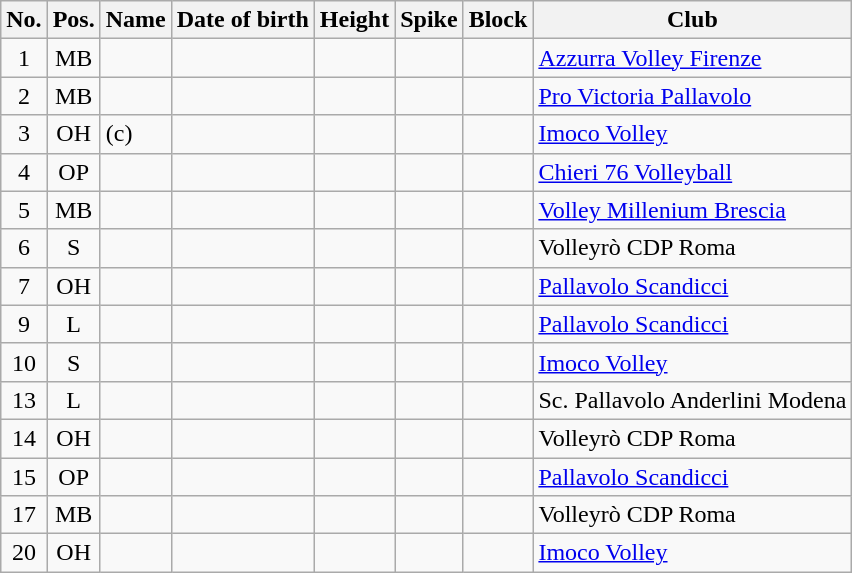<table class="wikitable sortable" style="text-align:center">
<tr>
<th>No.</th>
<th>Pos.</th>
<th>Name</th>
<th>Date of birth</th>
<th>Height</th>
<th>Spike</th>
<th>Block</th>
<th>Club</th>
</tr>
<tr>
<td>1</td>
<td>MB</td>
<td align=left></td>
<td align=left></td>
<td></td>
<td></td>
<td></td>
<td align=left> <a href='#'>Azzurra Volley Firenze</a></td>
</tr>
<tr>
<td>2</td>
<td>MB</td>
<td align=left></td>
<td align=left></td>
<td></td>
<td></td>
<td></td>
<td align=left> <a href='#'>Pro Victoria Pallavolo</a></td>
</tr>
<tr>
<td>3</td>
<td>OH</td>
<td align=left> (c)</td>
<td align=left></td>
<td></td>
<td></td>
<td></td>
<td align=left> <a href='#'>Imoco Volley</a></td>
</tr>
<tr>
<td>4</td>
<td>OP</td>
<td align=left></td>
<td align=left></td>
<td></td>
<td></td>
<td></td>
<td align=left> <a href='#'>Chieri 76 Volleyball</a></td>
</tr>
<tr>
<td>5</td>
<td>MB</td>
<td align=left></td>
<td align=left></td>
<td></td>
<td></td>
<td></td>
<td align=left> <a href='#'>Volley Millenium Brescia</a></td>
</tr>
<tr>
<td>6</td>
<td>S</td>
<td align=left></td>
<td align=left></td>
<td></td>
<td></td>
<td></td>
<td align=left> Volleyrò CDP Roma</td>
</tr>
<tr>
<td>7</td>
<td>OH</td>
<td align=left></td>
<td align=left></td>
<td></td>
<td></td>
<td></td>
<td align=left> <a href='#'>Pallavolo Scandicci</a></td>
</tr>
<tr>
<td>9</td>
<td>L</td>
<td align=left></td>
<td align=left></td>
<td></td>
<td></td>
<td></td>
<td align=left> <a href='#'>Pallavolo Scandicci</a></td>
</tr>
<tr>
<td>10</td>
<td>S</td>
<td align=left></td>
<td align=left></td>
<td></td>
<td></td>
<td></td>
<td align=left> <a href='#'>Imoco Volley</a></td>
</tr>
<tr>
<td>13</td>
<td>L</td>
<td align=left></td>
<td align=left></td>
<td></td>
<td></td>
<td></td>
<td align=left> Sc. Pallavolo Anderlini Modena</td>
</tr>
<tr>
<td>14</td>
<td>OH</td>
<td align=left></td>
<td align=left></td>
<td></td>
<td></td>
<td></td>
<td align=left> Volleyrò CDP Roma</td>
</tr>
<tr>
<td>15</td>
<td>OP</td>
<td align=left></td>
<td align=left></td>
<td></td>
<td></td>
<td></td>
<td align=left> <a href='#'>Pallavolo Scandicci</a></td>
</tr>
<tr>
<td>17</td>
<td>MB</td>
<td align=left></td>
<td align=left></td>
<td></td>
<td></td>
<td></td>
<td align=left> Volleyrò CDP Roma</td>
</tr>
<tr>
<td>20</td>
<td>OH</td>
<td align=left></td>
<td align=left></td>
<td></td>
<td></td>
<td></td>
<td align=left> <a href='#'>Imoco Volley</a></td>
</tr>
</table>
